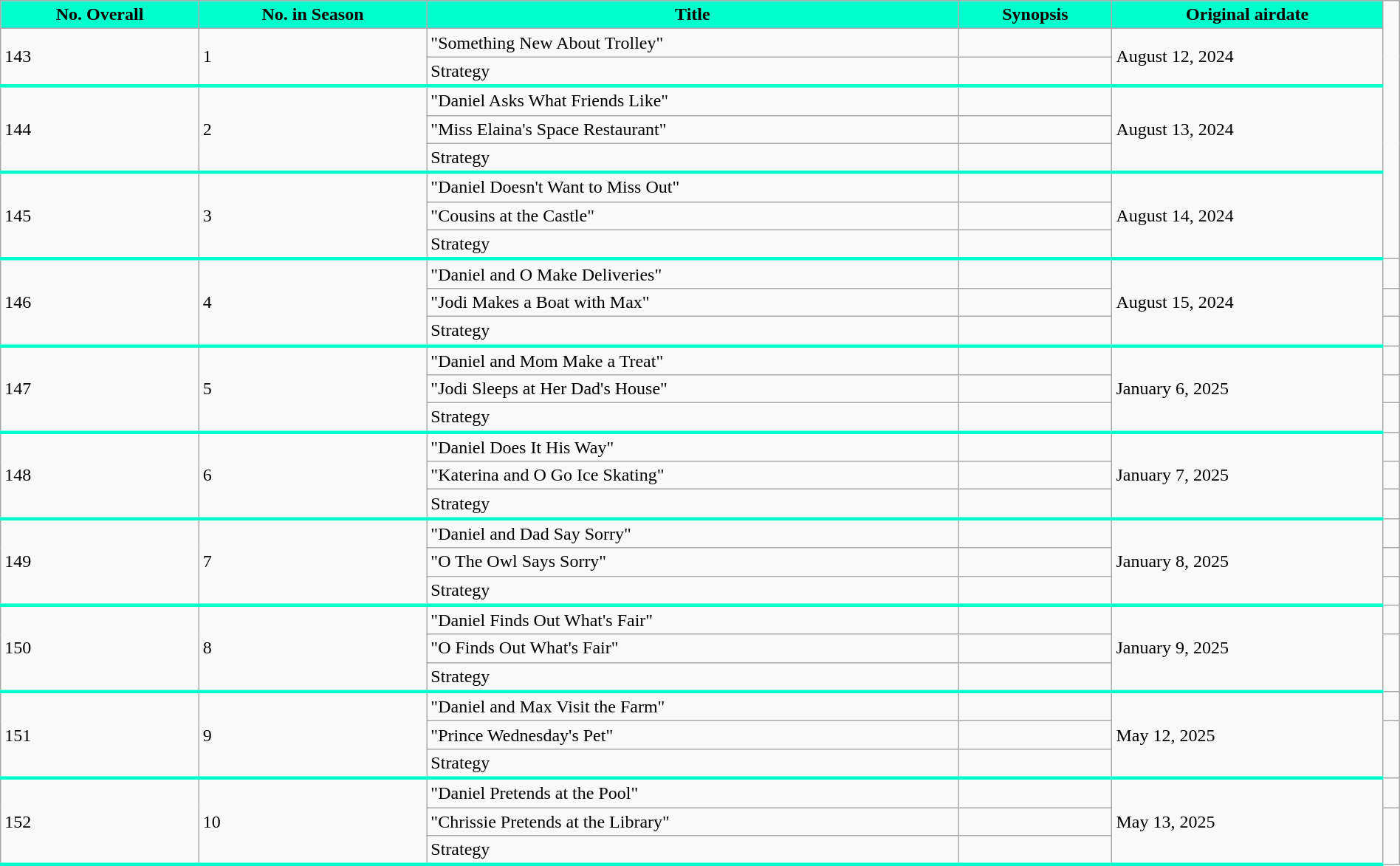<table style="width:100%;" class="wikitable plainrowheaders">
<tr>
<th style="background:#00FFCC;">No. Overall</th>
<th style="background:#00FFCC;">No. in Season</th>
<th style="background:#00FFCC;">Title</th>
<th style="background:#00FFCC;">Synopsis</th>
<th style="background:#00FFCC;">Original airdate</th>
</tr>
<tr>
<td rowspan="2" style="border-bottom: 3px solid #00FFCC">143</td>
<td rowspan="2" style="border-bottom: 3px solid #00FFCC">1</td>
<td style="white-space:nowrap">"Something New About Trolley"</td>
<td></td>
<td rowspan="2" style="border-bottom: 3px solid #00FFCC;">August 12, 2024</td>
</tr>
<tr>
<td style="border-bottom: 3px solid #00FFCC;">Strategy</td>
<td style="border-bottom: 3px solid #00FFCC;"></td>
</tr>
<tr>
<td rowspan="3" style="border-bottom: 3px solid #00FFCC">144</td>
<td rowspan="3" style="border-bottom: 3px solid #00FFCC">2</td>
<td style="white-space:nowrap">"Daniel Asks What Friends Like"</td>
<td></td>
<td rowspan="3" style="border-bottom: 3px solid #00FFCC;">August 13, 2024</td>
</tr>
<tr>
<td>"Miss Elaina's Space Restaurant"</td>
<td></td>
</tr>
<tr>
<td style="border-bottom: 3px solid #00FFCC;">Strategy</td>
<td style="border-bottom: 3px solid #00FFCC;"></td>
</tr>
<tr>
<td rowspan="3" style="border-bottom: 3px solid #00FFCC">145</td>
<td rowspan="3" style="border-bottom: 3px solid #00FFCC">3</td>
<td style="white-space:nowrap">"Daniel Doesn't Want to Miss Out"</td>
<td></td>
<td rowspan="3" style="border-bottom: 3px solid #00FFCC;">August 14, 2024</td>
</tr>
<tr>
<td>"Cousins at the Castle"</td>
<td></td>
</tr>
<tr>
<td style="border-bottom: 3px solid #00FFCC;">Strategy</td>
<td style="border-bottom: 3px solid #00FFCC;"></td>
</tr>
<tr>
<td rowspan="3" style="border-bottom: 3px solid #00FFCC">146</td>
<td rowspan="3" style="border-bottom: 3px solid #00FFCC">4</td>
<td style="white-space:nowrap">"Daniel and O Make Deliveries"</td>
<td></td>
<td rowspan="3" style="border-bottom: 3px solid #00FFCC;">August 15, 2024</td>
<td></td>
</tr>
<tr>
<td>"Jodi Makes a Boat with Max"</td>
<td></td>
</tr>
<tr>
<td style="border-bottom: 3px solid #00FFCC;">Strategy</td>
<td style="border-bottom: 3px solid #00FFCC;"></td>
<td></td>
</tr>
<tr>
<td rowspan="3" style="border-bottom: 3px solid #00FFCC">147</td>
<td rowspan="3" style="border-bottom: 3px solid #00FFCC">5</td>
<td style="white-space:nowrap">"Daniel and Mom Make a Treat"</td>
<td></td>
<td rowspan="3" style="border-bottom: 3px solid #00FFCC;">January 6, 2025</td>
<td></td>
</tr>
<tr>
<td>"Jodi Sleeps at Her Dad's House"</td>
<td></td>
</tr>
<tr>
<td style="border-bottom: 3px solid #00FFCC;">Strategy</td>
<td style="border-bottom: 3px solid #00FFCC;"></td>
<td></td>
</tr>
<tr>
<td rowspan="3" style="border-bottom: 3px solid #00FFCC">148</td>
<td rowspan="3" style="border-bottom: 3px solid #00FFCC">6</td>
<td style="white-space:nowrap">"Daniel Does It His Way"</td>
<td></td>
<td rowspan="3" style="border-bottom: 3px solid #00FFCC;">January 7, 2025</td>
<td></td>
</tr>
<tr>
<td>"Katerina and O Go Ice Skating"</td>
<td></td>
</tr>
<tr>
<td style="border-bottom: 3px solid #00FFCC;">Strategy</td>
<td style="border-bottom: 3px solid #00FFCC;"></td>
<td></td>
</tr>
<tr>
<td rowspan="3" style="border-bottom: 3px solid #00FFCC">149</td>
<td rowspan="3" style="border-bottom: 3px solid #00FFCC">7</td>
<td style="white-space:nowrap">"Daniel and Dad Say Sorry"</td>
<td></td>
<td rowspan="3" style="border-bottom: 3px solid #00FFCC;">January 8, 2025</td>
<td></td>
</tr>
<tr>
<td>"O The Owl Says Sorry"</td>
<td></td>
</tr>
<tr>
<td style="border-bottom: 3px solid #00FFCC;">Strategy</td>
<td style="border-bottom: 3px solid #00FFCC;"></td>
<td></td>
</tr>
<tr>
<td rowspan="3" style="border-bottom: 3px solid #00FFCC">150</td>
<td rowspan="3" style="border-bottom: 3px solid #00FFCC">8</td>
<td style="white-space:nowrap">"Daniel Finds Out What's Fair"</td>
<td></td>
<td rowspan="3" style="border-bottom: 3px solid #00FFCC;">January 9, 2025</td>
<td></td>
</tr>
<tr>
<td>"O Finds Out What's Fair"</td>
<td></td>
</tr>
<tr>
<td style="border-bottom: 3px solid #00FFCC;">Strategy</td>
<td style="border-bottom: 3px solid #00FFCC;"></td>
</tr>
<tr>
<td rowspan="3" style="border-bottom: 3px solid #00FFCC">151</td>
<td rowspan="3" style="border-bottom: 3px solid #00FFCC">9</td>
<td style="white-space:nowrap">"Daniel and Max Visit the Farm"</td>
<td></td>
<td rowspan="3" style="border-bottom: 3px solid #00FFCC;">May 12, 2025</td>
<td></td>
</tr>
<tr>
<td>"Prince Wednesday's Pet"</td>
<td></td>
</tr>
<tr>
<td style="border-bottom: 3px solid #00FFCC;">Strategy</td>
<td style="border-bottom: 3px solid #00FFCC;"></td>
</tr>
<tr>
<td rowspan="3" style="border-bottom: 3px solid #00FFCC">152</td>
<td rowspan="3" style="border-bottom: 3px solid #00FFCC">10</td>
<td style="white-space:nowrap">"Daniel Pretends at the Pool"</td>
<td></td>
<td rowspan="3" style="border-bottom: 3px solid #00FFCC;">May 13, 2025</td>
<td></td>
</tr>
<tr>
<td>"Chrissie Pretends at the Library"</td>
<td></td>
</tr>
<tr>
<td style="border-bottom: 3px solid #00FFCC;">Strategy</td>
<td style="border-bottom: 3px solid #00FFCC;"></td>
</tr>
</table>
